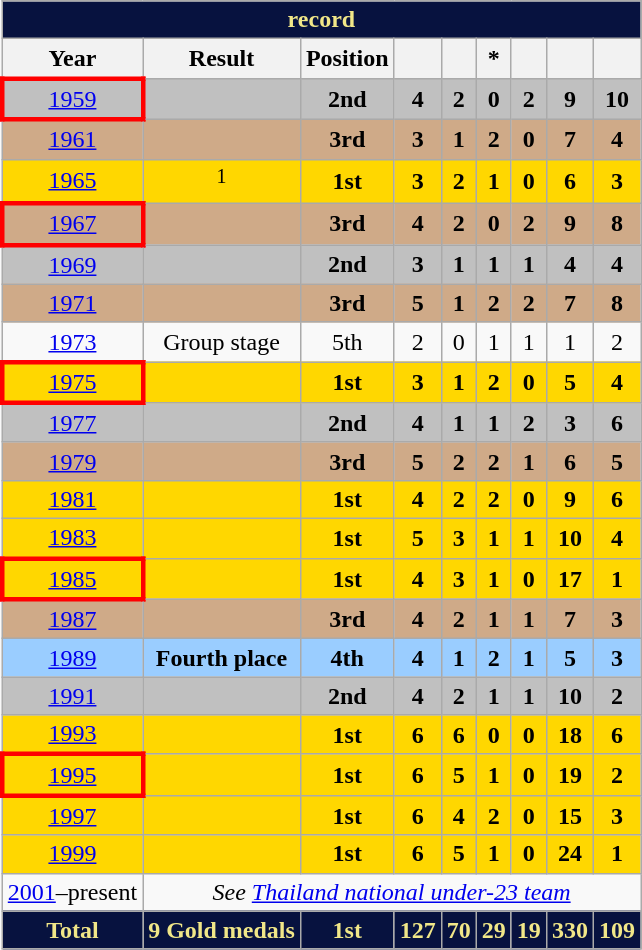<table class="wikitable" style="text-align: center;">
<tr>
<th colspan=9 style="background: #07123F; color: #F1E788;"><a href='#'></a> record</th>
</tr>
<tr>
<th>Year</th>
<th>Result</th>
<th>Position</th>
<th></th>
<th></th>
<th>*</th>
<th></th>
<th></th>
<th></th>
</tr>
<tr style="background:silver;">
<td style="border: 3px solid red"> <a href='#'>1959</a></td>
<td><strong></strong></td>
<td><strong>2nd</strong></td>
<td><strong>4</strong></td>
<td><strong>2</strong></td>
<td><strong>0</strong></td>
<td><strong>2</strong></td>
<td><strong>9</strong></td>
<td><strong>10</strong></td>
</tr>
<tr style="background:#cfaa88;">
<td> <a href='#'>1961</a></td>
<td><strong></strong></td>
<td><strong>3rd</strong></td>
<td><strong>3</strong></td>
<td><strong>1</strong></td>
<td><strong>2</strong></td>
<td><strong>0</strong></td>
<td><strong>7</strong></td>
<td><strong>4</strong></td>
</tr>
<tr style="background:gold;">
<td> <a href='#'>1965</a></td>
<td><strong></strong><sup>1</sup></td>
<td><strong>1st</strong></td>
<td><strong>3</strong></td>
<td><strong>2</strong></td>
<td><strong>1</strong></td>
<td><strong>0</strong></td>
<td><strong>6</strong></td>
<td><strong>3</strong></td>
</tr>
<tr style="background:#cfaa88;">
<td style="border: 3px solid red"> <a href='#'>1967</a></td>
<td><strong></strong></td>
<td><strong>3rd</strong></td>
<td><strong>4</strong></td>
<td><strong>2</strong></td>
<td><strong>0</strong></td>
<td><strong>2</strong></td>
<td><strong>9</strong></td>
<td><strong>8</strong></td>
</tr>
<tr style="background:silver;">
<td> <a href='#'>1969</a></td>
<td><strong></strong></td>
<td><strong>2nd</strong></td>
<td><strong>3</strong></td>
<td><strong>1</strong></td>
<td><strong>1</strong></td>
<td><strong>1</strong></td>
<td><strong>4</strong></td>
<td><strong>4</strong></td>
</tr>
<tr style="background:#cfaa88;">
<td> <a href='#'>1971</a></td>
<td><strong></strong></td>
<td><strong>3rd</strong></td>
<td><strong>5</strong></td>
<td><strong>1</strong></td>
<td><strong>2</strong></td>
<td><strong>2</strong></td>
<td><strong>7</strong></td>
<td><strong>8</strong></td>
</tr>
<tr>
<td> <a href='#'>1973</a></td>
<td>Group stage</td>
<td>5th</td>
<td>2</td>
<td>0</td>
<td>1</td>
<td>1</td>
<td>1</td>
<td>2</td>
</tr>
<tr style="background:gold;">
<td style="border: 3px solid red"> <a href='#'>1975</a></td>
<td><strong></strong></td>
<td><strong>1st</strong></td>
<td><strong>3</strong></td>
<td><strong>1</strong></td>
<td><strong>2</strong></td>
<td><strong>0</strong></td>
<td><strong>5</strong></td>
<td><strong>4</strong></td>
</tr>
<tr style="background:silver;">
<td> <a href='#'>1977</a></td>
<td><strong></strong></td>
<td><strong>2nd</strong></td>
<td><strong>4</strong></td>
<td><strong>1</strong></td>
<td><strong>1</strong></td>
<td><strong>2</strong></td>
<td><strong>3</strong></td>
<td><strong>6</strong></td>
</tr>
<tr style="background:#cfaa88;">
<td> <a href='#'>1979</a></td>
<td><strong></strong></td>
<td><strong>3rd</strong></td>
<td><strong>5</strong></td>
<td><strong>2</strong></td>
<td><strong>2</strong></td>
<td><strong>1</strong></td>
<td><strong>6</strong></td>
<td><strong>5</strong></td>
</tr>
<tr style="background:gold;">
<td> <a href='#'>1981</a></td>
<td><strong></strong></td>
<td><strong>1st</strong></td>
<td><strong>4</strong></td>
<td><strong>2</strong></td>
<td><strong>2</strong></td>
<td><strong>0</strong></td>
<td><strong>9</strong></td>
<td><strong>6</strong></td>
</tr>
<tr style="background:gold;">
<td> <a href='#'>1983</a></td>
<td><strong></strong></td>
<td><strong>1st</strong></td>
<td><strong>5</strong></td>
<td><strong>3</strong></td>
<td><strong>1</strong></td>
<td><strong>1</strong></td>
<td><strong>10</strong></td>
<td><strong>4</strong></td>
</tr>
<tr style="background:gold;">
<td style="border: 3px solid red"> <a href='#'>1985</a></td>
<td><strong></strong></td>
<td><strong>1st</strong></td>
<td><strong>4</strong></td>
<td><strong>3</strong></td>
<td><strong>1</strong></td>
<td><strong>0</strong></td>
<td><strong>17</strong></td>
<td><strong>1</strong></td>
</tr>
<tr style="background:#cfaa88;">
<td> <a href='#'>1987</a></td>
<td><strong></strong></td>
<td><strong>3rd</strong></td>
<td><strong>4</strong></td>
<td><strong>2</strong></td>
<td><strong>1</strong></td>
<td><strong>1</strong></td>
<td><strong>7</strong></td>
<td><strong>3</strong></td>
</tr>
<tr bgcolor=#9acdff>
<td> <a href='#'>1989</a></td>
<td><strong>Fourth place</strong></td>
<td><strong>4th</strong></td>
<td><strong>4</strong></td>
<td><strong>1</strong></td>
<td><strong>2</strong></td>
<td><strong>1</strong></td>
<td><strong>5</strong></td>
<td><strong>3</strong></td>
</tr>
<tr style="background:silver;">
<td> <a href='#'>1991</a></td>
<td><strong></strong></td>
<td><strong>2nd</strong></td>
<td><strong>4</strong></td>
<td><strong>2</strong></td>
<td><strong>1</strong></td>
<td><strong>1</strong></td>
<td><strong>10</strong></td>
<td><strong>2</strong></td>
</tr>
<tr style="background:gold;">
<td> <a href='#'>1993</a></td>
<td><strong></strong></td>
<td><strong>1st</strong></td>
<td><strong>6</strong></td>
<td><strong>6</strong></td>
<td><strong>0</strong></td>
<td><strong>0</strong></td>
<td><strong>18</strong></td>
<td><strong>6</strong></td>
</tr>
<tr style="background:gold;">
<td style="border: 3px solid red"> <a href='#'>1995</a></td>
<td><strong></strong></td>
<td><strong>1st</strong></td>
<td><strong>6</strong></td>
<td><strong>5</strong></td>
<td><strong>1</strong></td>
<td><strong>0</strong></td>
<td><strong>19</strong></td>
<td><strong>2</strong></td>
</tr>
<tr style="background:gold;">
<td> <a href='#'>1997</a></td>
<td><strong></strong></td>
<td><strong>1st</strong></td>
<td><strong>6</strong></td>
<td><strong>4</strong></td>
<td><strong>2</strong></td>
<td><strong>0</strong></td>
<td><strong>15</strong></td>
<td><strong>3</strong></td>
</tr>
<tr style="background:gold;">
<td> <a href='#'>1999</a></td>
<td><strong></strong></td>
<td><strong>1st</strong></td>
<td><strong>6</strong></td>
<td><strong>5</strong></td>
<td><strong>1</strong></td>
<td><strong>0</strong></td>
<td><strong>24</strong></td>
<td><strong>1</strong></td>
</tr>
<tr>
<td><a href='#'>2001</a>–present</td>
<td colspan=8><em>See <a href='#'>Thailand national under-23 team</a></em></td>
</tr>
<tr>
<td style="background: #07123F; color: #F1E788;"><strong>Total</strong></td>
<td style="background: #07123F; color: #F1E788;"><strong>9 Gold medals</strong></td>
<td style="background: #07123F; color: #F1E788;"><strong>1st</strong></td>
<td style="background: #07123F; color: #F1E788;"><strong>127</strong></td>
<td style="background: #07123F; color: #F1E788;"><strong>70</strong></td>
<td style="background: #07123F; color: #F1E788;"><strong>29</strong></td>
<td style="background: #07123F; color: #F1E788;"><strong>19</strong></td>
<td style="background: #07123F; color: #F1E788;"><strong>330</strong></td>
<td style="background: #07123F; color: #F1E788;"><strong>109</strong></td>
</tr>
</table>
